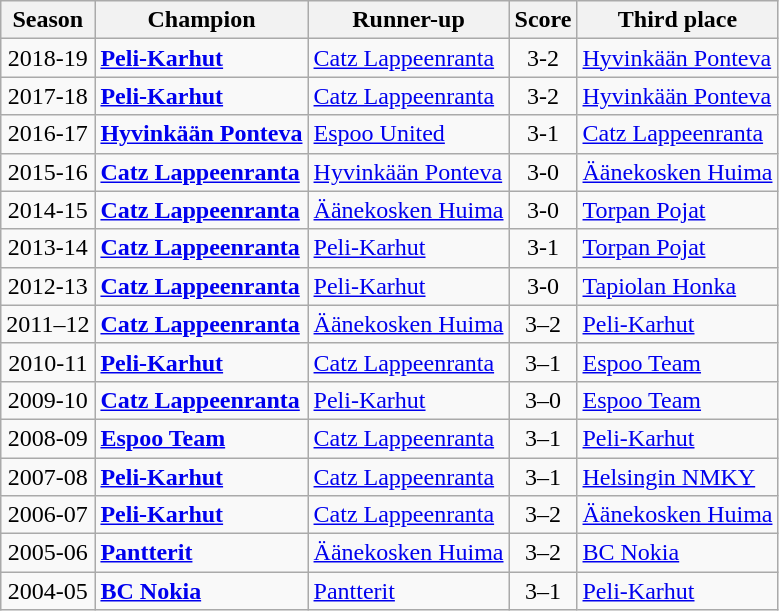<table class="wikitable">
<tr>
<th>Season</th>
<th>Champion</th>
<th>Runner-up</th>
<th>Score</th>
<th>Third place</th>
</tr>
<tr>
<td align="center">2018-19</td>
<td><strong><a href='#'>Peli-Karhut</a></strong></td>
<td><a href='#'>Catz Lappeenranta</a></td>
<td align="center">3-2</td>
<td><a href='#'>Hyvinkään Ponteva</a></td>
</tr>
<tr>
<td align="center">2017-18</td>
<td><strong><a href='#'>Peli-Karhut</a></strong></td>
<td><a href='#'>Catz Lappeenranta</a></td>
<td align="center">3-2</td>
<td><a href='#'>Hyvinkään Ponteva</a></td>
</tr>
<tr>
<td align="center">2016-17</td>
<td><strong><a href='#'>Hyvinkään Ponteva</a></strong></td>
<td><a href='#'>Espoo United</a></td>
<td align="center">3-1</td>
<td><a href='#'>Catz Lappeenranta</a></td>
</tr>
<tr>
<td align="center">2015-16</td>
<td><strong><a href='#'>Catz Lappeenranta</a></strong></td>
<td><a href='#'>Hyvinkään Ponteva</a></td>
<td align="center">3-0</td>
<td><a href='#'>Äänekosken Huima</a></td>
</tr>
<tr>
<td align="center">2014-15</td>
<td><strong><a href='#'>Catz Lappeenranta</a></strong></td>
<td><a href='#'>Äänekosken Huima</a></td>
<td align="center">3-0</td>
<td><a href='#'>Torpan Pojat</a></td>
</tr>
<tr>
<td align="center">2013-14</td>
<td><strong><a href='#'>Catz Lappeenranta</a></strong></td>
<td><a href='#'>Peli-Karhut</a></td>
<td align="center">3-1</td>
<td><a href='#'>Torpan Pojat</a></td>
</tr>
<tr>
<td align="center">2012-13</td>
<td><strong><a href='#'>Catz Lappeenranta</a></strong></td>
<td><a href='#'>Peli-Karhut</a></td>
<td align="center">3-0</td>
<td><a href='#'>Tapiolan Honka</a></td>
</tr>
<tr>
<td align="center">2011–12</td>
<td><strong><a href='#'>Catz Lappeenranta</a></strong></td>
<td><a href='#'>Äänekosken Huima</a></td>
<td align="center">3–2</td>
<td><a href='#'>Peli-Karhut</a></td>
</tr>
<tr>
<td align="center">2010-11</td>
<td><strong><a href='#'>Peli-Karhut</a></strong></td>
<td><a href='#'>Catz Lappeenranta</a></td>
<td align="center">3–1</td>
<td><a href='#'>Espoo Team</a></td>
</tr>
<tr>
<td align="center">2009-10</td>
<td><strong><a href='#'>Catz Lappeenranta</a></strong></td>
<td><a href='#'>Peli-Karhut</a></td>
<td align="center">3–0</td>
<td><a href='#'>Espoo Team</a></td>
</tr>
<tr>
<td align="center">2008-09</td>
<td><strong><a href='#'>Espoo Team</a></strong></td>
<td><a href='#'>Catz Lappeenranta</a></td>
<td align="center">3–1</td>
<td><a href='#'>Peli-Karhut</a></td>
</tr>
<tr>
<td align="center">2007-08</td>
<td><strong><a href='#'>Peli-Karhut</a></strong></td>
<td><a href='#'>Catz Lappeenranta</a></td>
<td align="center">3–1</td>
<td><a href='#'>Helsingin NMKY</a></td>
</tr>
<tr>
<td align="center">2006-07</td>
<td><strong><a href='#'>Peli-Karhut</a></strong></td>
<td><a href='#'>Catz Lappeenranta</a></td>
<td align="center">3–2</td>
<td><a href='#'>Äänekosken Huima</a></td>
</tr>
<tr>
<td align="center">2005-06</td>
<td><strong><a href='#'>Pantterit</a></strong></td>
<td><a href='#'>Äänekosken Huima</a></td>
<td align="center">3–2</td>
<td><a href='#'>BC Nokia</a></td>
</tr>
<tr>
<td align="center">2004-05</td>
<td><strong><a href='#'>BC Nokia</a></strong></td>
<td><a href='#'>Pantterit</a></td>
<td align="center">3–1</td>
<td><a href='#'>Peli-Karhut</a></td>
</tr>
</table>
